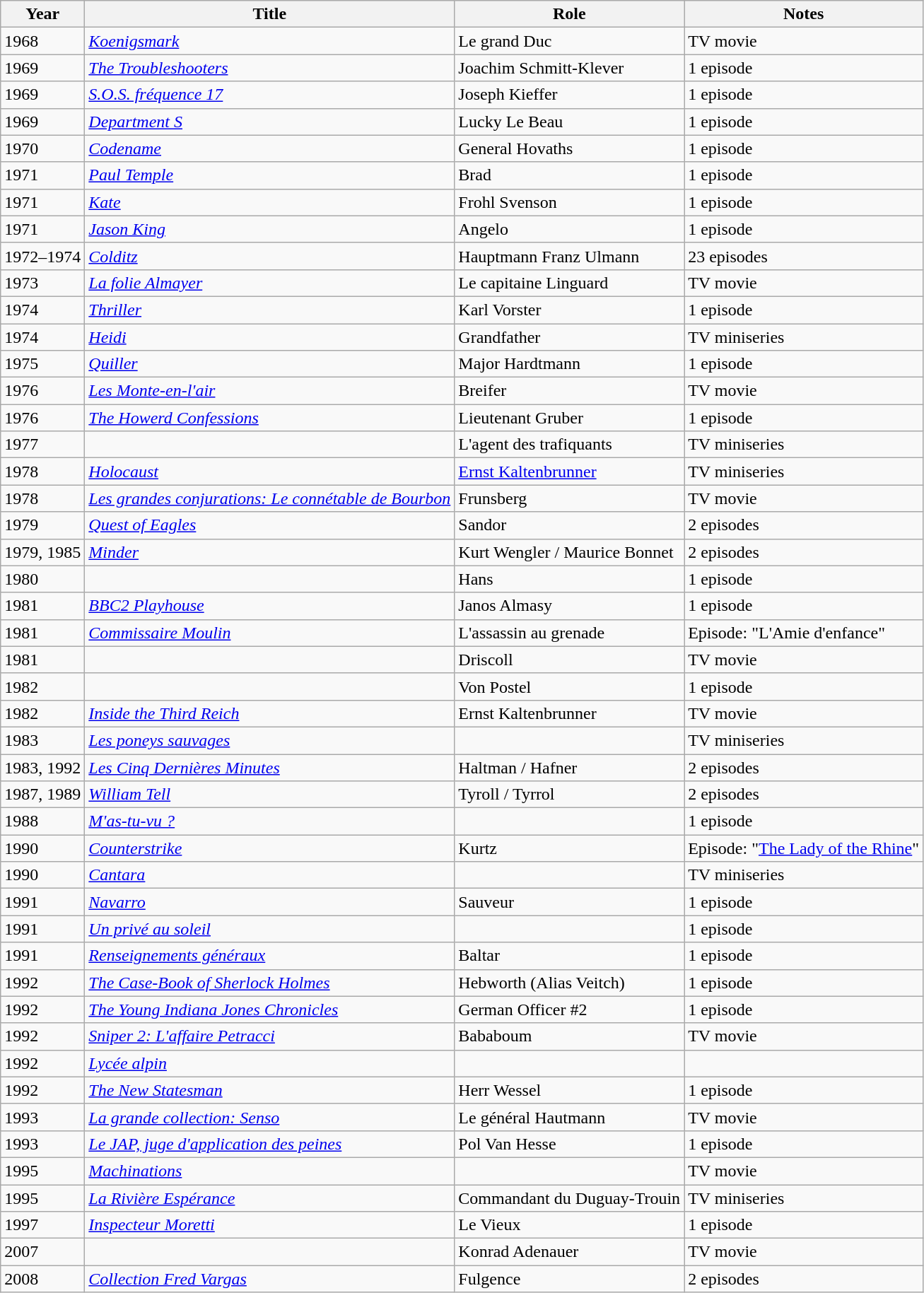<table class="wikitable sortable">
<tr>
<th>Year</th>
<th>Title</th>
<th>Role</th>
<th>Notes</th>
</tr>
<tr>
<td>1968</td>
<td><em><a href='#'>Koenigsmark</a></em></td>
<td>Le grand Duc</td>
<td>TV movie</td>
</tr>
<tr>
<td>1969</td>
<td><em><a href='#'>The Troubleshooters</a></em></td>
<td>Joachim Schmitt-Klever</td>
<td>1 episode</td>
</tr>
<tr>
<td>1969</td>
<td><em><a href='#'>S.O.S. fréquence 17</a></em></td>
<td>Joseph Kieffer</td>
<td>1 episode</td>
</tr>
<tr>
<td>1969</td>
<td><em><a href='#'>Department S</a></em></td>
<td>Lucky Le Beau</td>
<td>1 episode</td>
</tr>
<tr>
<td>1970</td>
<td><em><a href='#'>Codename</a></em></td>
<td>General Hovaths</td>
<td>1 episode</td>
</tr>
<tr>
<td>1971</td>
<td><em><a href='#'>Paul Temple</a></em></td>
<td>Brad</td>
<td>1 episode</td>
</tr>
<tr>
<td>1971</td>
<td><em><a href='#'>Kate</a></em></td>
<td>Frohl Svenson</td>
<td>1 episode</td>
</tr>
<tr>
<td>1971</td>
<td><em><a href='#'>Jason King</a></em></td>
<td>Angelo</td>
<td>1 episode</td>
</tr>
<tr>
<td>1972–1974</td>
<td><em><a href='#'>Colditz</a></em></td>
<td>Hauptmann Franz Ulmann</td>
<td>23 episodes</td>
</tr>
<tr>
<td>1973</td>
<td><em><a href='#'>La folie Almayer</a></em></td>
<td>Le capitaine Linguard</td>
<td>TV movie</td>
</tr>
<tr>
<td>1974</td>
<td><em><a href='#'>Thriller</a></em></td>
<td>Karl Vorster</td>
<td>1 episode</td>
</tr>
<tr>
<td>1974</td>
<td><em><a href='#'>Heidi</a></em></td>
<td>Grandfather</td>
<td>TV miniseries</td>
</tr>
<tr>
<td>1975</td>
<td><em><a href='#'>Quiller</a></em></td>
<td>Major Hardtmann</td>
<td>1 episode</td>
</tr>
<tr>
<td>1976</td>
<td><em><a href='#'>Les Monte-en-l'air</a></em></td>
<td>Breifer</td>
<td>TV movie</td>
</tr>
<tr>
<td>1976</td>
<td><em><a href='#'>The Howerd Confessions</a></em></td>
<td>Lieutenant Gruber</td>
<td>1 episode</td>
</tr>
<tr>
<td>1977</td>
<td><em></em></td>
<td>L'agent des trafiquants</td>
<td>TV miniseries</td>
</tr>
<tr>
<td>1978</td>
<td><em><a href='#'>Holocaust</a></em></td>
<td><a href='#'>Ernst Kaltenbrunner</a></td>
<td>TV miniseries</td>
</tr>
<tr>
<td>1978</td>
<td><em><a href='#'>Les grandes conjurations: Le connétable de Bourbon</a></em></td>
<td>Frunsberg</td>
<td>TV movie</td>
</tr>
<tr>
<td>1979</td>
<td><em><a href='#'>Quest of Eagles</a></em></td>
<td>Sandor</td>
<td>2 episodes</td>
</tr>
<tr>
<td>1979, 1985</td>
<td><em><a href='#'>Minder</a></em></td>
<td>Kurt Wengler / Maurice Bonnet</td>
<td>2 episodes</td>
</tr>
<tr>
<td>1980</td>
<td><em></em></td>
<td>Hans</td>
<td>1 episode</td>
</tr>
<tr>
<td>1981</td>
<td><em><a href='#'>BBC2 Playhouse</a></em></td>
<td>Janos Almasy</td>
<td>1 episode</td>
</tr>
<tr>
<td>1981</td>
<td><em><a href='#'>Commissaire Moulin</a></em></td>
<td>L'assassin au grenade</td>
<td>Episode: "L'Amie d'enfance"</td>
</tr>
<tr>
<td>1981</td>
<td><em></em></td>
<td>Driscoll</td>
<td>TV movie</td>
</tr>
<tr>
<td>1982</td>
<td><em></em></td>
<td>Von Postel</td>
<td>1 episode</td>
</tr>
<tr>
<td>1982</td>
<td><em><a href='#'>Inside the Third Reich</a></em></td>
<td>Ernst Kaltenbrunner</td>
<td>TV movie</td>
</tr>
<tr>
<td>1983</td>
<td><em><a href='#'>Les poneys sauvages</a></em></td>
<td></td>
<td>TV miniseries</td>
</tr>
<tr>
<td>1983, 1992</td>
<td><em><a href='#'>Les Cinq Dernières Minutes</a></em></td>
<td>Haltman / Hafner</td>
<td>2 episodes</td>
</tr>
<tr>
<td>1987, 1989</td>
<td><em><a href='#'>William Tell</a></em></td>
<td>Tyroll / Tyrrol</td>
<td>2 episodes</td>
</tr>
<tr>
<td>1988</td>
<td><em><a href='#'>M'as-tu-vu ?</a></em></td>
<td></td>
<td>1 episode</td>
</tr>
<tr>
<td>1990</td>
<td><em><a href='#'>Counterstrike</a></em></td>
<td>Kurtz</td>
<td>Episode: "<a href='#'>The Lady of the Rhine</a>"</td>
</tr>
<tr>
<td>1990</td>
<td><em><a href='#'>Cantara</a></em></td>
<td></td>
<td>TV miniseries</td>
</tr>
<tr>
<td>1991</td>
<td><em><a href='#'>Navarro</a></em></td>
<td>Sauveur</td>
<td>1 episode</td>
</tr>
<tr>
<td>1991</td>
<td><em><a href='#'>Un privé au soleil</a></em></td>
<td></td>
<td>1 episode</td>
</tr>
<tr>
<td>1991</td>
<td><em><a href='#'>Renseignements généraux</a></em></td>
<td>Baltar</td>
<td>1 episode</td>
</tr>
<tr>
<td>1992</td>
<td><em><a href='#'>The Case-Book of Sherlock Holmes</a></em></td>
<td>Hebworth (Alias Veitch)</td>
<td>1 episode</td>
</tr>
<tr>
<td>1992</td>
<td><em><a href='#'>The Young Indiana Jones Chronicles</a></em></td>
<td>German Officer #2</td>
<td>1 episode</td>
</tr>
<tr>
<td>1992</td>
<td><em><a href='#'>Sniper 2: L'affaire Petracci</a></em></td>
<td>Bababoum</td>
<td>TV movie</td>
</tr>
<tr>
<td>1992</td>
<td><em><a href='#'>Lycée alpin</a></em></td>
<td></td>
<td></td>
</tr>
<tr>
<td>1992</td>
<td><em><a href='#'>The New Statesman</a></em></td>
<td>Herr Wessel</td>
<td>1 episode</td>
</tr>
<tr>
<td>1993</td>
<td><em><a href='#'>La grande collection: Senso</a></em></td>
<td>Le général Hautmann</td>
<td>TV movie</td>
</tr>
<tr>
<td>1993</td>
<td><em><a href='#'>Le JAP, juge d'application des peines</a></em></td>
<td>Pol Van Hesse</td>
<td>1 episode</td>
</tr>
<tr>
<td>1995</td>
<td><em><a href='#'>Machinations</a></em></td>
<td></td>
<td>TV movie</td>
</tr>
<tr>
<td>1995</td>
<td><em><a href='#'>La Rivière Espérance</a></em></td>
<td>Commandant du Duguay-Trouin</td>
<td>TV miniseries</td>
</tr>
<tr>
<td>1997</td>
<td><em><a href='#'>Inspecteur Moretti</a></em></td>
<td>Le Vieux</td>
<td>1 episode</td>
</tr>
<tr>
<td>2007</td>
<td><em></em></td>
<td>Konrad Adenauer</td>
<td>TV movie</td>
</tr>
<tr>
<td>2008</td>
<td><em><a href='#'>Collection Fred Vargas</a></em></td>
<td>Fulgence</td>
<td>2 episodes</td>
</tr>
</table>
